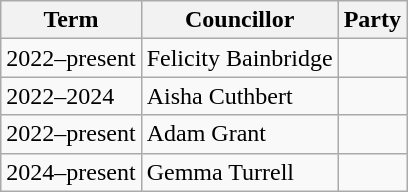<table class="wikitable">
<tr>
<th>Term</th>
<th>Councillor</th>
<th colspan=2>Party</th>
</tr>
<tr>
<td>2022–present</td>
<td>Felicity Bainbridge</td>
<td></td>
</tr>
<tr>
<td>2022–2024</td>
<td>Aisha Cuthbert</td>
<td></td>
</tr>
<tr>
<td>2022–present</td>
<td>Adam Grant</td>
<td></td>
</tr>
<tr>
<td>2024–present</td>
<td>Gemma Turrell</td>
<td></td>
</tr>
</table>
